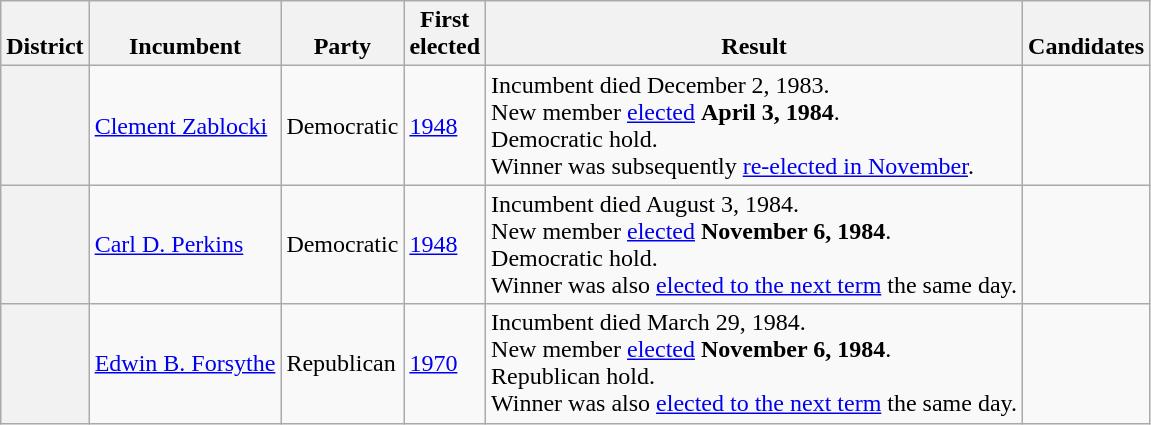<table class=wikitable>
<tr valign=bottom>
<th>District</th>
<th>Incumbent</th>
<th>Party</th>
<th>First<br>elected</th>
<th>Result</th>
<th>Candidates</th>
</tr>
<tr>
<th></th>
<td><a href='#'>Clement Zablocki</a></td>
<td>Democratic</td>
<td><a href='#'>1948</a></td>
<td>Incumbent died December 2, 1983.<br>New member <a href='#'>elected</a> <strong>April 3, 1984</strong>.<br>Democratic hold.<br>Winner was subsequently <a href='#'>re-elected in November</a>.</td>
<td nowrap></td>
</tr>
<tr>
<th></th>
<td><a href='#'>Carl D. Perkins</a></td>
<td>Democratic</td>
<td><a href='#'>1948</a></td>
<td>Incumbent died August 3, 1984.<br>New member <a href='#'>elected</a> <strong>November 6, 1984</strong>.<br>Democratic hold.<br>Winner was also <a href='#'>elected to the next term</a> the same day.</td>
<td nowrap></td>
</tr>
<tr>
<th></th>
<td><a href='#'>Edwin B. Forsythe</a></td>
<td>Republican</td>
<td><a href='#'>1970</a></td>
<td>Incumbent died March 29, 1984.<br>New member <a href='#'>elected</a> <strong>November 6, 1984</strong>.<br> Republican hold.<br>Winner was also <a href='#'>elected to the next term</a> the same day.</td>
<td nowrap></td>
</tr>
</table>
